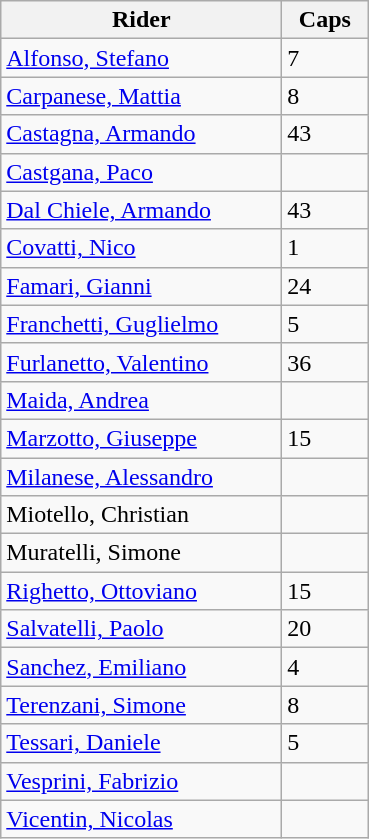<table class="sortable wikitable">
<tr>
<th width="180">Rider</th>
<th width="50">Caps</th>
</tr>
<tr>
<td><a href='#'>Alfonso, Stefano</a></td>
<td>7</td>
</tr>
<tr>
<td><a href='#'>Carpanese, Mattia</a></td>
<td>8</td>
</tr>
<tr>
<td><a href='#'>Castagna, Armando</a></td>
<td>43</td>
</tr>
<tr>
<td><a href='#'>Castgana, Paco</a></td>
<td></td>
</tr>
<tr>
<td><a href='#'>Dal Chiele, Armando</a></td>
<td>43</td>
</tr>
<tr>
<td><a href='#'>Covatti, Nico</a></td>
<td>1</td>
</tr>
<tr>
<td><a href='#'>Famari, Gianni</a></td>
<td>24</td>
</tr>
<tr>
<td><a href='#'>Franchetti, Guglielmo</a></td>
<td>5</td>
</tr>
<tr>
<td><a href='#'>Furlanetto, Valentino</a></td>
<td>36</td>
</tr>
<tr>
<td><a href='#'>Maida, Andrea</a></td>
<td></td>
</tr>
<tr>
<td><a href='#'>Marzotto, Giuseppe</a></td>
<td>15</td>
</tr>
<tr>
<td><a href='#'>Milanese, Alessandro</a></td>
<td></td>
</tr>
<tr>
<td>Miotello, Christian</td>
<td></td>
</tr>
<tr>
<td>Muratelli, Simone</td>
<td></td>
</tr>
<tr>
<td><a href='#'>Righetto, Ottoviano</a></td>
<td>15</td>
</tr>
<tr>
<td><a href='#'>Salvatelli, Paolo</a></td>
<td>20</td>
</tr>
<tr>
<td><a href='#'>Sanchez, Emiliano</a></td>
<td>4</td>
</tr>
<tr>
<td><a href='#'>Terenzani, Simone</a></td>
<td>8</td>
</tr>
<tr>
<td><a href='#'>Tessari, Daniele</a></td>
<td>5</td>
</tr>
<tr>
<td><a href='#'>Vesprini, Fabrizio</a></td>
<td></td>
</tr>
<tr>
<td><a href='#'>Vicentin, Nicolas</a></td>
</tr>
</table>
